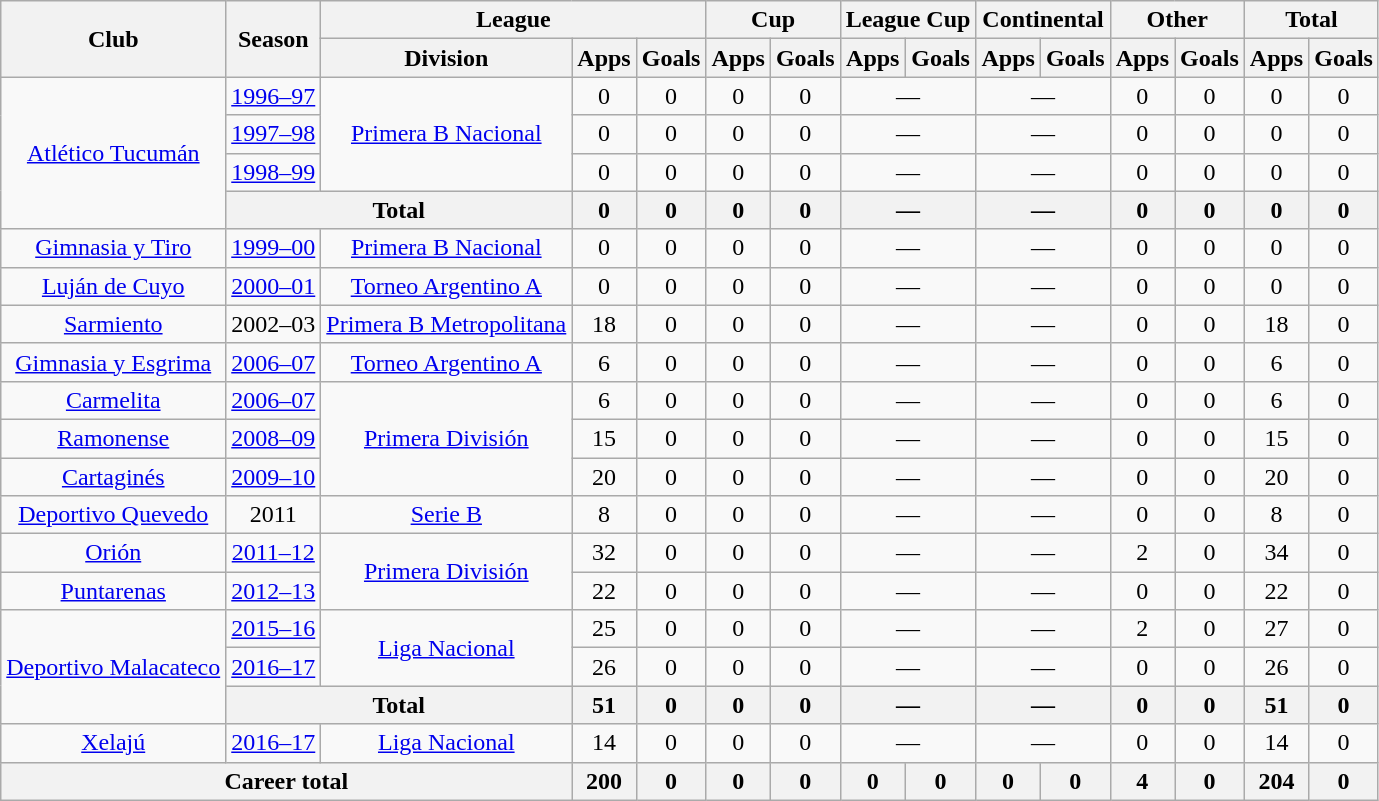<table class="wikitable" style="text-align:center">
<tr>
<th rowspan="2">Club</th>
<th rowspan="2">Season</th>
<th colspan="3">League</th>
<th colspan="2">Cup</th>
<th colspan="2">League Cup</th>
<th colspan="2">Continental</th>
<th colspan="2">Other</th>
<th colspan="2">Total</th>
</tr>
<tr>
<th>Division</th>
<th>Apps</th>
<th>Goals</th>
<th>Apps</th>
<th>Goals</th>
<th>Apps</th>
<th>Goals</th>
<th>Apps</th>
<th>Goals</th>
<th>Apps</th>
<th>Goals</th>
<th>Apps</th>
<th>Goals</th>
</tr>
<tr>
<td rowspan="4"><a href='#'>Atlético Tucumán</a></td>
<td><a href='#'>1996–97</a></td>
<td rowspan="3"><a href='#'>Primera B Nacional</a></td>
<td>0</td>
<td>0</td>
<td>0</td>
<td>0</td>
<td colspan="2">—</td>
<td colspan="2">—</td>
<td>0</td>
<td>0</td>
<td>0</td>
<td>0</td>
</tr>
<tr>
<td><a href='#'>1997–98</a></td>
<td>0</td>
<td>0</td>
<td>0</td>
<td>0</td>
<td colspan="2">—</td>
<td colspan="2">—</td>
<td>0</td>
<td>0</td>
<td>0</td>
<td>0</td>
</tr>
<tr>
<td><a href='#'>1998–99</a></td>
<td>0</td>
<td>0</td>
<td>0</td>
<td>0</td>
<td colspan="2">—</td>
<td colspan="2">—</td>
<td>0</td>
<td>0</td>
<td>0</td>
<td>0</td>
</tr>
<tr>
<th colspan="2">Total</th>
<th>0</th>
<th>0</th>
<th>0</th>
<th>0</th>
<th colspan="2">—</th>
<th colspan="2">—</th>
<th>0</th>
<th>0</th>
<th>0</th>
<th>0</th>
</tr>
<tr>
<td rowspan="1"><a href='#'>Gimnasia y Tiro</a></td>
<td><a href='#'>1999–00</a></td>
<td rowspan="1"><a href='#'>Primera B Nacional</a></td>
<td>0</td>
<td>0</td>
<td>0</td>
<td>0</td>
<td colspan="2">—</td>
<td colspan="2">—</td>
<td>0</td>
<td>0</td>
<td>0</td>
<td>0</td>
</tr>
<tr>
<td rowspan="1"><a href='#'>Luján de Cuyo</a></td>
<td><a href='#'>2000–01</a></td>
<td rowspan="1"><a href='#'>Torneo Argentino A</a></td>
<td>0</td>
<td>0</td>
<td>0</td>
<td>0</td>
<td colspan="2">—</td>
<td colspan="2">—</td>
<td>0</td>
<td>0</td>
<td>0</td>
<td>0</td>
</tr>
<tr>
<td rowspan="1"><a href='#'>Sarmiento</a></td>
<td>2002–03</td>
<td rowspan="1"><a href='#'>Primera B Metropolitana</a></td>
<td>18</td>
<td>0</td>
<td>0</td>
<td>0</td>
<td colspan="2">—</td>
<td colspan="2">—</td>
<td>0</td>
<td>0</td>
<td>18</td>
<td>0</td>
</tr>
<tr>
<td rowspan="1"><a href='#'>Gimnasia y Esgrima</a></td>
<td><a href='#'>2006–07</a></td>
<td rowspan="1"><a href='#'>Torneo Argentino A</a></td>
<td>6</td>
<td>0</td>
<td>0</td>
<td>0</td>
<td colspan="2">—</td>
<td colspan="2">—</td>
<td>0</td>
<td>0</td>
<td>6</td>
<td>0</td>
</tr>
<tr>
<td rowspan="1"><a href='#'>Carmelita</a></td>
<td><a href='#'>2006–07</a></td>
<td rowspan="3"><a href='#'>Primera División</a></td>
<td>6</td>
<td>0</td>
<td>0</td>
<td>0</td>
<td colspan="2">—</td>
<td colspan="2">—</td>
<td>0</td>
<td>0</td>
<td>6</td>
<td>0</td>
</tr>
<tr>
<td rowspan="1"><a href='#'>Ramonense</a></td>
<td><a href='#'>2008–09</a></td>
<td>15</td>
<td>0</td>
<td>0</td>
<td>0</td>
<td colspan="2">—</td>
<td colspan="2">—</td>
<td>0</td>
<td>0</td>
<td>15</td>
<td>0</td>
</tr>
<tr>
<td rowspan="1"><a href='#'>Cartaginés</a></td>
<td><a href='#'>2009–10</a></td>
<td>20</td>
<td>0</td>
<td>0</td>
<td>0</td>
<td colspan="2">—</td>
<td colspan="2">—</td>
<td>0</td>
<td>0</td>
<td>20</td>
<td>0</td>
</tr>
<tr>
<td rowspan="1"><a href='#'>Deportivo Quevedo</a></td>
<td>2011</td>
<td rowspan="1"><a href='#'>Serie B</a></td>
<td>8</td>
<td>0</td>
<td>0</td>
<td>0</td>
<td colspan="2">—</td>
<td colspan="2">—</td>
<td>0</td>
<td>0</td>
<td>8</td>
<td>0</td>
</tr>
<tr>
<td rowspan="1"><a href='#'>Orión</a></td>
<td><a href='#'>2011–12</a></td>
<td rowspan="2"><a href='#'>Primera División</a></td>
<td>32</td>
<td>0</td>
<td>0</td>
<td>0</td>
<td colspan="2">—</td>
<td colspan="2">—</td>
<td>2</td>
<td>0</td>
<td>34</td>
<td>0</td>
</tr>
<tr>
<td rowspan="1"><a href='#'>Puntarenas</a></td>
<td><a href='#'>2012–13</a></td>
<td>22</td>
<td>0</td>
<td>0</td>
<td>0</td>
<td colspan="2">—</td>
<td colspan="2">—</td>
<td>0</td>
<td>0</td>
<td>22</td>
<td>0</td>
</tr>
<tr>
<td rowspan="3"><a href='#'>Deportivo Malacateco</a></td>
<td><a href='#'>2015–16</a></td>
<td rowspan="2"><a href='#'>Liga Nacional</a></td>
<td>25</td>
<td>0</td>
<td>0</td>
<td>0</td>
<td colspan="2">—</td>
<td colspan="2">—</td>
<td>2</td>
<td>0</td>
<td>27</td>
<td>0</td>
</tr>
<tr>
<td><a href='#'>2016–17</a></td>
<td>26</td>
<td>0</td>
<td>0</td>
<td>0</td>
<td colspan="2">—</td>
<td colspan="2">—</td>
<td>0</td>
<td>0</td>
<td>26</td>
<td>0</td>
</tr>
<tr>
<th colspan="2">Total</th>
<th>51</th>
<th>0</th>
<th>0</th>
<th>0</th>
<th colspan="2">—</th>
<th colspan="2">—</th>
<th>0</th>
<th>0</th>
<th>51</th>
<th>0</th>
</tr>
<tr>
<td rowspan="1"><a href='#'>Xelajú</a></td>
<td><a href='#'>2016–17</a></td>
<td rowspan="1"><a href='#'>Liga Nacional</a></td>
<td>14</td>
<td>0</td>
<td>0</td>
<td>0</td>
<td colspan="2">—</td>
<td colspan="2">—</td>
<td>0</td>
<td>0</td>
<td>14</td>
<td>0</td>
</tr>
<tr>
<th colspan="3">Career total</th>
<th>200</th>
<th>0</th>
<th>0</th>
<th>0</th>
<th>0</th>
<th>0</th>
<th>0</th>
<th>0</th>
<th>4</th>
<th>0</th>
<th>204</th>
<th>0</th>
</tr>
</table>
